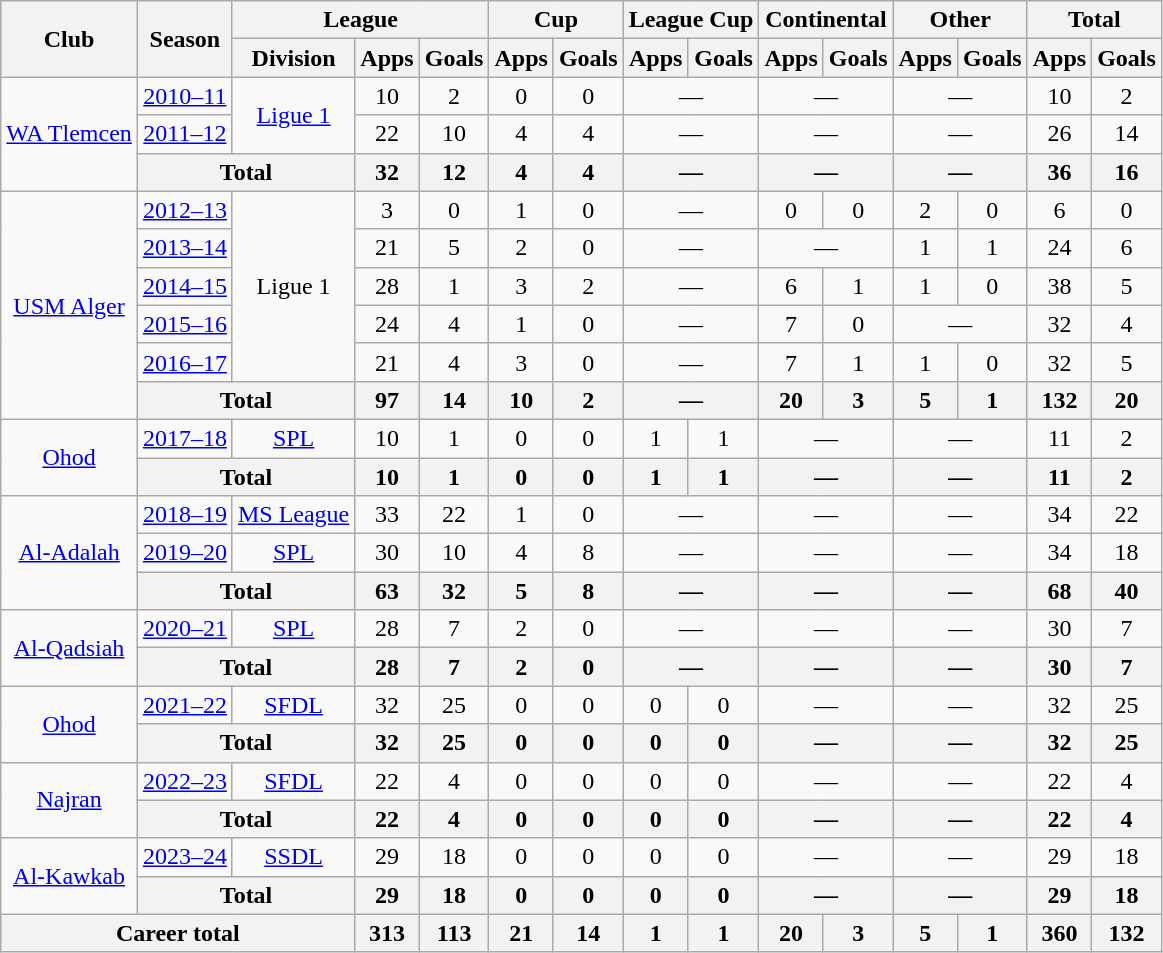<table class="wikitable" style="text-align: center">
<tr>
<th rowspan="2">Club</th>
<th rowspan="2">Season</th>
<th colspan="3">League</th>
<th colspan="2">Cup</th>
<th colspan="2">League Cup</th>
<th colspan="2">Continental</th>
<th colspan="2">Other</th>
<th colspan="2">Total</th>
</tr>
<tr>
<th>Division</th>
<th>Apps</th>
<th>Goals</th>
<th>Apps</th>
<th>Goals</th>
<th>Apps</th>
<th>Goals</th>
<th>Apps</th>
<th>Goals</th>
<th>Apps</th>
<th>Goals</th>
<th>Apps</th>
<th>Goals</th>
</tr>
<tr>
<td rowspan="3"><a href='#'>WA Tlemcen</a></td>
<td><a href='#'>2010–11</a></td>
<td rowspan="2"><a href='#'>Ligue 1</a></td>
<td>10</td>
<td>2</td>
<td>0</td>
<td>0</td>
<td colspan="2">—</td>
<td colspan="2">—</td>
<td colspan="2">—</td>
<td>10</td>
<td>2</td>
</tr>
<tr>
<td><a href='#'>2011–12</a></td>
<td>22</td>
<td>10</td>
<td>4</td>
<td>4</td>
<td colspan="2">—</td>
<td colspan="2">—</td>
<td colspan="2">—</td>
<td>26</td>
<td>14</td>
</tr>
<tr>
<th colspan="2">Total</th>
<th>32</th>
<th>12</th>
<th>4</th>
<th>4</th>
<th colspan="2">—</th>
<th colspan="2">—</th>
<th colspan="2">—</th>
<th>36</th>
<th>16</th>
</tr>
<tr>
<td rowspan="6"><a href='#'>USM Alger</a></td>
<td><a href='#'>2012–13</a></td>
<td rowspan="5">Ligue 1</td>
<td>3</td>
<td>0</td>
<td>1</td>
<td>0</td>
<td colspan="2">—</td>
<td>0</td>
<td>0</td>
<td>2</td>
<td>0</td>
<td>6</td>
<td>0</td>
</tr>
<tr>
<td><a href='#'>2013–14</a></td>
<td>21</td>
<td>5</td>
<td>2</td>
<td>0</td>
<td colspan="2">—</td>
<td colspan="2">—</td>
<td>1</td>
<td>1</td>
<td>24</td>
<td>6</td>
</tr>
<tr>
<td><a href='#'>2014–15</a></td>
<td>28</td>
<td>1</td>
<td>3</td>
<td>2</td>
<td colspan="2">—</td>
<td>6</td>
<td>1</td>
<td>1</td>
<td>0</td>
<td>38</td>
<td>5</td>
</tr>
<tr>
<td><a href='#'>2015–16</a></td>
<td>24</td>
<td>4</td>
<td>1</td>
<td>0</td>
<td colspan="2">—</td>
<td>7</td>
<td>0</td>
<td colspan="2">—</td>
<td>32</td>
<td>4</td>
</tr>
<tr>
<td><a href='#'>2016–17</a></td>
<td>21</td>
<td>4</td>
<td>3</td>
<td>0</td>
<td colspan="2">—</td>
<td>7</td>
<td>1</td>
<td>1</td>
<td>0</td>
<td>32</td>
<td>5</td>
</tr>
<tr>
<th colspan="2">Total</th>
<th>97</th>
<th>14</th>
<th>10</th>
<th>2</th>
<th colspan="2">—</th>
<th>20</th>
<th>3</th>
<th>5</th>
<th>1</th>
<th>132</th>
<th>20</th>
</tr>
<tr>
<td rowspan="2"><a href='#'>Ohod</a></td>
<td><a href='#'>2017–18</a></td>
<td><a href='#'>SPL</a></td>
<td>10</td>
<td>1</td>
<td>0</td>
<td>0</td>
<td>1</td>
<td>1</td>
<td colspan="2">—</td>
<td colspan="2">—</td>
<td>11</td>
<td>2</td>
</tr>
<tr>
<th colspan="2">Total</th>
<th>10</th>
<th>1</th>
<th>0</th>
<th>0</th>
<th>1</th>
<th>1</th>
<th colspan="2">—</th>
<th colspan="2">—</th>
<th>11</th>
<th>2</th>
</tr>
<tr>
<td rowspan="3"><a href='#'>Al-Adalah</a></td>
<td><a href='#'>2018–19</a></td>
<td><a href='#'>MS League</a></td>
<td>33</td>
<td>22</td>
<td>1</td>
<td>0</td>
<td colspan="2">—</td>
<td colspan="2">—</td>
<td colspan="2">—</td>
<td>34</td>
<td>22</td>
</tr>
<tr>
<td><a href='#'>2019–20</a></td>
<td><a href='#'>SPL</a></td>
<td>30</td>
<td>10</td>
<td>4</td>
<td>8</td>
<td colspan="2">—</td>
<td colspan="2">—</td>
<td colspan="2">—</td>
<td>34</td>
<td>18</td>
</tr>
<tr>
<th colspan="2">Total</th>
<th>63</th>
<th>32</th>
<th>5</th>
<th>8</th>
<th colspan="2">—</th>
<th colspan="2">—</th>
<th colspan="2">—</th>
<th>68</th>
<th>40</th>
</tr>
<tr>
<td rowspan="2"><a href='#'>Al-Qadsiah</a></td>
<td><a href='#'>2020–21</a></td>
<td><a href='#'>SPL</a></td>
<td>28</td>
<td>7</td>
<td>2</td>
<td>0</td>
<td colspan="2">—</td>
<td colspan="2">—</td>
<td colspan="2">—</td>
<td>30</td>
<td>7</td>
</tr>
<tr>
<th colspan="2">Total</th>
<th>28</th>
<th>7</th>
<th>2</th>
<th>0</th>
<th colspan="2">—</th>
<th colspan="2">—</th>
<th colspan="2">—</th>
<th>30</th>
<th>7</th>
</tr>
<tr>
<td rowspan="2"><a href='#'>Ohod</a></td>
<td><a href='#'>2021–22</a></td>
<td><a href='#'>SFDL</a></td>
<td>32</td>
<td>25</td>
<td>0</td>
<td>0</td>
<td>0</td>
<td>0</td>
<td colspan="2">—</td>
<td colspan="2">—</td>
<td>32</td>
<td>25</td>
</tr>
<tr>
<th colspan="2">Total</th>
<th>32</th>
<th>25</th>
<th>0</th>
<th>0</th>
<th>0</th>
<th>0</th>
<th colspan="2">—</th>
<th colspan="2">—</th>
<th>32</th>
<th>25</th>
</tr>
<tr>
<td rowspan="2"><a href='#'>Najran</a></td>
<td><a href='#'>2022–23</a></td>
<td><a href='#'>SFDL</a></td>
<td>22</td>
<td>4</td>
<td>0</td>
<td>0</td>
<td>0</td>
<td>0</td>
<td colspan="2">—</td>
<td colspan="2">—</td>
<td>22</td>
<td>4</td>
</tr>
<tr>
<th colspan="2">Total</th>
<th>22</th>
<th>4</th>
<th>0</th>
<th>0</th>
<th>0</th>
<th>0</th>
<th colspan="2">—</th>
<th colspan="2">—</th>
<th>22</th>
<th>4</th>
</tr>
<tr>
<td rowspan="2"><a href='#'>Al-Kawkab</a></td>
<td><a href='#'>2023–24</a></td>
<td><a href='#'>SSDL</a></td>
<td>29</td>
<td>18</td>
<td>0</td>
<td>0</td>
<td>0</td>
<td>0</td>
<td colspan="2">—</td>
<td colspan="2">—</td>
<td>29</td>
<td>18</td>
</tr>
<tr>
<th colspan="2">Total</th>
<th>29</th>
<th>18</th>
<th>0</th>
<th>0</th>
<th>0</th>
<th>0</th>
<th colspan="2">—</th>
<th colspan="2">—</th>
<th>29</th>
<th>18</th>
</tr>
<tr>
<th colspan="3">Career total</th>
<th>313</th>
<th>113</th>
<th>21</th>
<th>14</th>
<th>1</th>
<th>1</th>
<th>20</th>
<th>3</th>
<th>5</th>
<th>1</th>
<th>360</th>
<th>132</th>
</tr>
</table>
